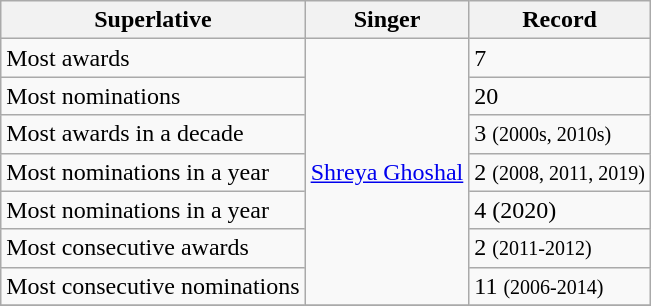<table class="wikitable">
<tr>
<th>Superlative</th>
<th>Singer</th>
<th>Record</th>
</tr>
<tr>
<td>Most awards</td>
<td rowspan="7"><a href='#'>Shreya Ghoshal</a></td>
<td>7</td>
</tr>
<tr>
<td>Most nominations</td>
<td>20</td>
</tr>
<tr>
<td>Most awards in a decade</td>
<td>3 <small>(2000s, 2010s)</small></td>
</tr>
<tr>
<td>Most nominations in a year</td>
<td>2 <small>(2008, 2011, 2019)</small></td>
</tr>
<tr>
<td>Most nominations in a year</td>
<td>4 (2020)</td>
</tr>
<tr>
<td>Most consecutive awards</td>
<td>2 <small>(2011-2012)</small></td>
</tr>
<tr>
<td>Most consecutive nominations</td>
<td>11 <small>(2006-2014)</small></td>
</tr>
<tr>
</tr>
</table>
